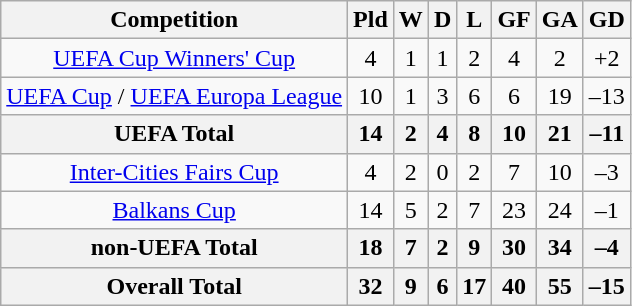<table class="wikitable" style="text-align: center;">
<tr>
<th>Competition</th>
<th>Pld</th>
<th>W</th>
<th>D</th>
<th>L</th>
<th>GF</th>
<th>GA</th>
<th>GD</th>
</tr>
<tr>
<td><a href='#'>UEFA Cup Winners' Cup</a></td>
<td>4</td>
<td>1</td>
<td>1</td>
<td>2</td>
<td>4</td>
<td>2</td>
<td>+2</td>
</tr>
<tr>
<td><a href='#'>UEFA Cup</a> / <a href='#'>UEFA Europa League</a></td>
<td>10</td>
<td>1</td>
<td>3</td>
<td>6</td>
<td>6</td>
<td>19</td>
<td>–13</td>
</tr>
<tr>
<th colspan=1 align-"center"><strong>UEFA Total</strong></th>
<th>14</th>
<th>2</th>
<th>4</th>
<th>8</th>
<th>10</th>
<th>21</th>
<th>–11</th>
</tr>
<tr>
<td><a href='#'>Inter-Cities Fairs Cup</a></td>
<td>4</td>
<td>2</td>
<td>0</td>
<td>2</td>
<td>7</td>
<td>10</td>
<td>–3</td>
</tr>
<tr>
<td><a href='#'>Balkans Cup</a></td>
<td>14</td>
<td>5</td>
<td>2</td>
<td>7</td>
<td>23</td>
<td>24</td>
<td>–1</td>
</tr>
<tr>
<th>non-UEFA Total</th>
<th>18</th>
<th>7</th>
<th>2</th>
<th>9</th>
<th>30</th>
<th>34</th>
<th>–4</th>
</tr>
<tr>
<th>Overall Total</th>
<th>32</th>
<th>9</th>
<th>6</th>
<th>17</th>
<th>40</th>
<th>55</th>
<th>–15</th>
</tr>
</table>
